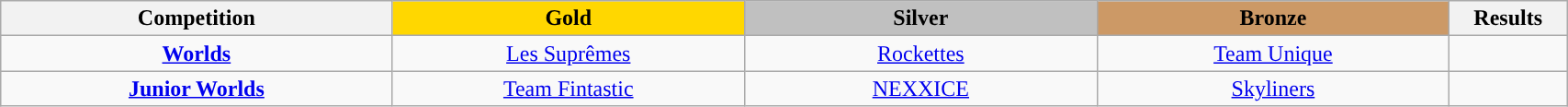<table class="wikitable" style="text-align:center; width:90%;">
<tr>
<th scope="col" style="text-align:center; width:25%;">Competition</th>
<td scope="col" style="text-align:center; width:22.5%; background:gold"><strong>Gold</strong></td>
<td scope="col" style="text-align:center; width:22.5%; background:silver"><strong>Silver</strong></td>
<td scope="col" style="text-align:center; width:22.5%; background:#c96"><strong>Bronze</strong></td>
<th scope="col" style="text-align:center; width:7.5%;">Results</th>
</tr>
<tr>
<td align="center"><strong><a href='#'>Worlds</a></strong></td>
<td><a href='#'>Les Suprêmes</a></td>
<td><a href='#'>Rockettes</a></td>
<td><a href='#'>Team Unique</a></td>
<td align="center"></td>
</tr>
<tr>
<td align="center"><a href='#'><strong>Junior Worlds</strong></a></td>
<td><a href='#'>Team Fintastic</a></td>
<td><a href='#'>NEXXICE</a></td>
<td><a href='#'>Skyliners</a></td>
<td align="center"></td>
</tr>
</table>
